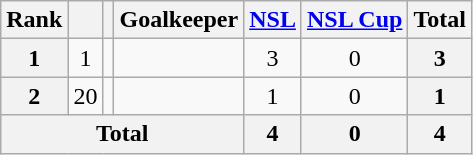<table class="wikitable sortable" style="text-align:center">
<tr>
<th>Rank</th>
<th></th>
<th></th>
<th>Goalkeeper</th>
<th><a href='#'>NSL</a></th>
<th><a href='#'>NSL Cup</a></th>
<th>Total</th>
</tr>
<tr>
<th>1</th>
<td>1</td>
<td></td>
<td align="left"></td>
<td>3</td>
<td>0</td>
<th>3</th>
</tr>
<tr>
<th>2</th>
<td>20</td>
<td></td>
<td align="left"></td>
<td>1</td>
<td>0</td>
<th>1</th>
</tr>
<tr>
<th colspan="4">Total</th>
<th>4</th>
<th>0</th>
<th>4</th>
</tr>
</table>
